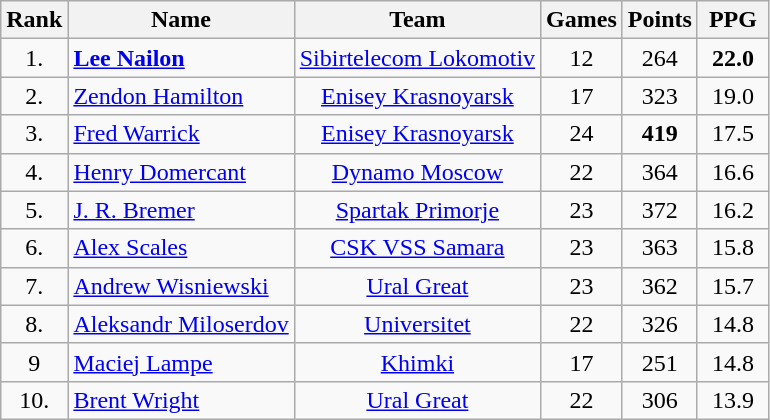<table class="wikitable" style="text-align: center;">
<tr>
<th>Rank</th>
<th>Name</th>
<th>Team</th>
<th>Games</th>
<th>Points</th>
<th width=40>PPG</th>
</tr>
<tr>
<td>1.</td>
<td align="left"> <strong><a href='#'>Lee Nailon</a></strong></td>
<td><a href='#'>Sibirtelecom Lokomotiv</a></td>
<td>12</td>
<td>264</td>
<td><strong>22.0</strong></td>
</tr>
<tr>
<td>2.</td>
<td align="left"> <a href='#'>Zendon Hamilton</a></td>
<td><a href='#'>Enisey Krasnoyarsk</a></td>
<td>17</td>
<td>323</td>
<td>19.0</td>
</tr>
<tr>
<td>3.</td>
<td align="left"> <a href='#'>Fred Warrick</a></td>
<td><a href='#'>Enisey Krasnoyarsk</a></td>
<td>24</td>
<td><strong>419</strong></td>
<td>17.5</td>
</tr>
<tr>
<td>4.</td>
<td align="left">  <a href='#'>Henry Domercant</a></td>
<td><a href='#'>Dynamo Moscow</a></td>
<td>22</td>
<td>364</td>
<td>16.6</td>
</tr>
<tr>
<td>5.</td>
<td align="left"> <a href='#'>J. R. Bremer</a></td>
<td><a href='#'>Spartak Primorje</a></td>
<td>23</td>
<td>372</td>
<td>16.2</td>
</tr>
<tr>
<td>6.</td>
<td align="left"> <a href='#'>Alex Scales</a></td>
<td><a href='#'>CSK VSS Samara</a></td>
<td>23</td>
<td>363</td>
<td>15.8</td>
</tr>
<tr>
<td>7.</td>
<td align="left"> <a href='#'>Andrew Wisniewski</a></td>
<td><a href='#'>Ural Great</a></td>
<td>23</td>
<td>362</td>
<td>15.7</td>
</tr>
<tr>
<td>8.</td>
<td align="left"> <a href='#'>Aleksandr Miloserdov</a></td>
<td><a href='#'>Universitet</a></td>
<td>22</td>
<td>326</td>
<td>14.8</td>
</tr>
<tr>
<td>9</td>
<td align="left">  <a href='#'>Maciej Lampe</a></td>
<td><a href='#'>Khimki</a></td>
<td>17</td>
<td>251</td>
<td>14.8</td>
</tr>
<tr>
<td>10.</td>
<td align="left"> <a href='#'>Brent Wright</a></td>
<td><a href='#'>Ural Great</a></td>
<td>22</td>
<td>306</td>
<td>13.9</td>
</tr>
</table>
